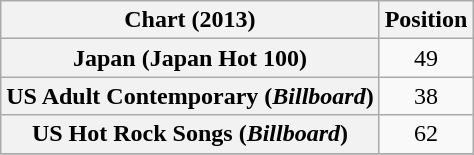<table class="wikitable plainrowheaders sortable" style="text-align:center;">
<tr>
<th>Chart (2013)</th>
<th>Position</th>
</tr>
<tr>
<th scope="row">Japan (Japan Hot 100)</th>
<td>49</td>
</tr>
<tr>
<th scope="row">US Adult Contemporary (<em>Billboard</em>)</th>
<td>38</td>
</tr>
<tr>
<th scope="row">US Hot Rock Songs (<em>Billboard</em>)</th>
<td>62</td>
</tr>
<tr>
</tr>
</table>
